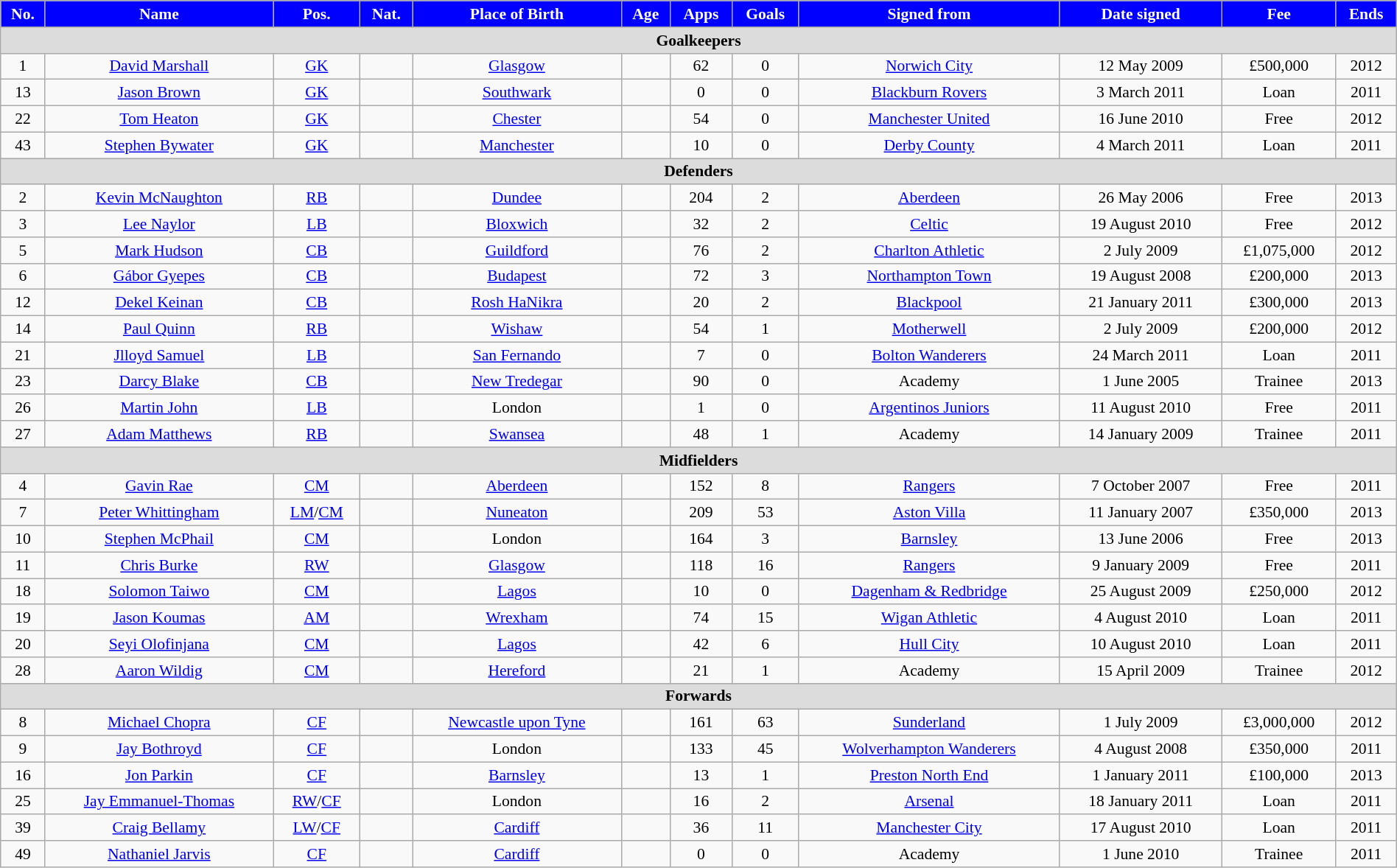<table class="wikitable" style="text-align:center; font-size:90%; width:100%;">
<tr>
<th style="background:blue; color:white; text-align:center;">No.</th>
<th style="background:blue; color:white; text-align:center;">Name</th>
<th style="background:blue; color:white; text-align:center;">Pos.</th>
<th style="background:blue; color:white; text-align:center;">Nat.</th>
<th style="background:blue; color:white; text-align:center;">Place of Birth</th>
<th style="background:blue; color:white; text-align:center;">Age</th>
<th style="background:blue; color:white; text-align:center;">Apps</th>
<th style="background:blue; color:white; text-align:center;">Goals</th>
<th style="background:blue; color:white; text-align:center;">Signed from</th>
<th style="background:blue; color:white; text-align:center;">Date signed</th>
<th style="background:blue; color:white; text-align:center;">Fee</th>
<th style="background:blue; color:white; text-align:center;">Ends</th>
</tr>
<tr>
<th colspan="14" style="background:#dcdcdc; text-align:center;">Goalkeepers</th>
</tr>
<tr>
<td>1</td>
<td><a href='#'>David Marshall</a></td>
<td><a href='#'>GK</a></td>
<td></td>
<td><a href='#'>Glasgow</a></td>
<td></td>
<td>62</td>
<td>0</td>
<td><a href='#'>Norwich City</a></td>
<td>12 May 2009</td>
<td>£500,000</td>
<td>2012</td>
</tr>
<tr>
<td>13</td>
<td><a href='#'>Jason Brown</a></td>
<td><a href='#'>GK</a></td>
<td></td>
<td><a href='#'>Southwark</a></td>
<td></td>
<td>0</td>
<td>0</td>
<td><a href='#'>Blackburn Rovers</a></td>
<td>3 March 2011</td>
<td>Loan</td>
<td>2011</td>
</tr>
<tr>
<td>22</td>
<td><a href='#'>Tom Heaton</a></td>
<td><a href='#'>GK</a></td>
<td></td>
<td><a href='#'>Chester</a></td>
<td></td>
<td>54</td>
<td>0</td>
<td><a href='#'>Manchester United</a></td>
<td>16 June 2010</td>
<td>Free</td>
<td>2012</td>
</tr>
<tr>
<td>43</td>
<td><a href='#'>Stephen Bywater</a></td>
<td><a href='#'>GK</a></td>
<td></td>
<td><a href='#'>Manchester</a></td>
<td></td>
<td>10</td>
<td>0</td>
<td><a href='#'>Derby County</a></td>
<td>4 March 2011</td>
<td>Loan</td>
<td>2011</td>
</tr>
<tr>
<th colspan="14" style="background:#dcdcdc; text-align:center;">Defenders</th>
</tr>
<tr>
<td>2</td>
<td><a href='#'>Kevin McNaughton</a></td>
<td><a href='#'>RB</a></td>
<td></td>
<td><a href='#'>Dundee</a></td>
<td></td>
<td>204</td>
<td>2</td>
<td><a href='#'>Aberdeen</a></td>
<td>26 May 2006</td>
<td>Free</td>
<td>2013</td>
</tr>
<tr>
<td>3</td>
<td><a href='#'>Lee Naylor</a></td>
<td><a href='#'>LB</a></td>
<td></td>
<td><a href='#'>Bloxwich</a></td>
<td></td>
<td>32</td>
<td>2</td>
<td><a href='#'>Celtic</a></td>
<td>19 August 2010</td>
<td>Free</td>
<td>2012</td>
</tr>
<tr>
<td>5</td>
<td><a href='#'>Mark Hudson</a></td>
<td><a href='#'>CB</a></td>
<td></td>
<td><a href='#'>Guildford</a></td>
<td></td>
<td>76</td>
<td>2</td>
<td><a href='#'>Charlton Athletic</a></td>
<td>2 July 2009</td>
<td>£1,075,000</td>
<td>2012</td>
</tr>
<tr>
<td>6</td>
<td><a href='#'>Gábor Gyepes</a></td>
<td><a href='#'>CB</a></td>
<td></td>
<td><a href='#'>Budapest</a></td>
<td></td>
<td>72</td>
<td>3</td>
<td><a href='#'>Northampton Town</a></td>
<td>19 August 2008</td>
<td>£200,000</td>
<td>2013</td>
</tr>
<tr>
<td>12</td>
<td><a href='#'>Dekel Keinan</a></td>
<td><a href='#'>CB</a></td>
<td></td>
<td><a href='#'>Rosh HaNikra</a></td>
<td></td>
<td>20</td>
<td>2</td>
<td><a href='#'>Blackpool</a></td>
<td>21 January 2011</td>
<td>£300,000</td>
<td>2013</td>
</tr>
<tr>
<td>14</td>
<td><a href='#'>Paul Quinn</a></td>
<td><a href='#'>RB</a></td>
<td></td>
<td><a href='#'>Wishaw</a></td>
<td></td>
<td>54</td>
<td>1</td>
<td><a href='#'>Motherwell</a></td>
<td>2 July 2009</td>
<td>£200,000</td>
<td>2012</td>
</tr>
<tr>
<td>21</td>
<td><a href='#'>Jlloyd Samuel</a></td>
<td><a href='#'>LB</a></td>
<td></td>
<td><a href='#'>San Fernando</a></td>
<td></td>
<td>7</td>
<td>0</td>
<td><a href='#'>Bolton Wanderers</a></td>
<td>24 March 2011</td>
<td>Loan</td>
<td>2011</td>
</tr>
<tr>
<td>23</td>
<td><a href='#'>Darcy Blake</a></td>
<td><a href='#'>CB</a></td>
<td></td>
<td><a href='#'>New Tredegar</a></td>
<td></td>
<td>90</td>
<td>0</td>
<td>Academy</td>
<td>1 June 2005</td>
<td>Trainee</td>
<td>2013</td>
</tr>
<tr>
<td>26</td>
<td><a href='#'>Martin John</a></td>
<td><a href='#'>LB</a></td>
<td></td>
<td>London</td>
<td></td>
<td>1</td>
<td>0</td>
<td><a href='#'>Argentinos Juniors</a></td>
<td>11 August 2010</td>
<td>Free</td>
<td>2011</td>
</tr>
<tr>
<td>27</td>
<td><a href='#'>Adam Matthews</a></td>
<td><a href='#'>RB</a></td>
<td></td>
<td><a href='#'>Swansea</a></td>
<td></td>
<td>48</td>
<td>1</td>
<td>Academy</td>
<td>14 January 2009</td>
<td>Trainee</td>
<td>2011</td>
</tr>
<tr>
<th colspan="14" style="background:#dcdcdc; text-align:center;">Midfielders</th>
</tr>
<tr>
<td>4</td>
<td><a href='#'>Gavin Rae</a></td>
<td><a href='#'>CM</a></td>
<td></td>
<td><a href='#'>Aberdeen</a></td>
<td></td>
<td>152</td>
<td>8</td>
<td><a href='#'>Rangers</a></td>
<td>7 October 2007</td>
<td>Free</td>
<td>2011</td>
</tr>
<tr>
<td>7</td>
<td><a href='#'>Peter Whittingham</a></td>
<td><a href='#'>LM</a>/<a href='#'>CM</a></td>
<td></td>
<td><a href='#'>Nuneaton</a></td>
<td></td>
<td>209</td>
<td>53</td>
<td><a href='#'>Aston Villa</a></td>
<td>11 January 2007</td>
<td>£350,000</td>
<td>2013</td>
</tr>
<tr>
<td>10</td>
<td><a href='#'>Stephen McPhail</a></td>
<td><a href='#'>CM</a></td>
<td></td>
<td>London</td>
<td></td>
<td>164</td>
<td>3</td>
<td><a href='#'>Barnsley</a></td>
<td>13 June 2006</td>
<td>Free</td>
<td>2013</td>
</tr>
<tr>
<td>11</td>
<td><a href='#'>Chris Burke</a></td>
<td><a href='#'>RW</a></td>
<td></td>
<td><a href='#'>Glasgow</a></td>
<td></td>
<td>118</td>
<td>16</td>
<td><a href='#'>Rangers</a></td>
<td>9 January 2009</td>
<td>Free</td>
<td>2011</td>
</tr>
<tr>
<td>18</td>
<td><a href='#'>Solomon Taiwo</a></td>
<td><a href='#'>CM</a></td>
<td></td>
<td><a href='#'>Lagos</a></td>
<td></td>
<td>10</td>
<td>0</td>
<td><a href='#'>Dagenham & Redbridge</a></td>
<td>25 August 2009</td>
<td>£250,000</td>
<td>2012</td>
</tr>
<tr>
<td>19</td>
<td><a href='#'>Jason Koumas</a></td>
<td><a href='#'>AM</a></td>
<td></td>
<td><a href='#'>Wrexham</a></td>
<td></td>
<td>74</td>
<td>15</td>
<td><a href='#'>Wigan Athletic</a></td>
<td>4 August 2010</td>
<td>Loan</td>
<td>2011</td>
</tr>
<tr>
<td>20</td>
<td><a href='#'>Seyi Olofinjana</a></td>
<td><a href='#'>CM</a></td>
<td></td>
<td><a href='#'>Lagos</a></td>
<td></td>
<td>42</td>
<td>6</td>
<td><a href='#'>Hull City</a></td>
<td>10 August 2010</td>
<td>Loan</td>
<td>2011</td>
</tr>
<tr>
<td>28</td>
<td><a href='#'>Aaron Wildig</a></td>
<td><a href='#'>CM</a></td>
<td></td>
<td><a href='#'>Hereford</a></td>
<td></td>
<td>21</td>
<td>1</td>
<td>Academy</td>
<td>15 April 2009</td>
<td>Trainee</td>
<td>2012</td>
</tr>
<tr>
<th colspan="14" style="background:#dcdcdc; text-align:center;">Forwards</th>
</tr>
<tr>
<td>8</td>
<td><a href='#'>Michael Chopra</a></td>
<td><a href='#'>CF</a></td>
<td></td>
<td><a href='#'>Newcastle upon Tyne</a></td>
<td></td>
<td>161</td>
<td>63</td>
<td><a href='#'>Sunderland</a></td>
<td>1 July 2009</td>
<td>£3,000,000</td>
<td>2012</td>
</tr>
<tr>
<td>9</td>
<td><a href='#'>Jay Bothroyd</a></td>
<td><a href='#'>CF</a></td>
<td></td>
<td>London</td>
<td></td>
<td>133</td>
<td>45</td>
<td><a href='#'>Wolverhampton Wanderers</a></td>
<td>4 August 2008</td>
<td>£350,000</td>
<td>2011</td>
</tr>
<tr>
<td>16</td>
<td><a href='#'>Jon Parkin</a></td>
<td><a href='#'>CF</a></td>
<td></td>
<td><a href='#'>Barnsley</a></td>
<td></td>
<td>13</td>
<td>1</td>
<td><a href='#'>Preston North End</a></td>
<td>1 January 2011</td>
<td>£100,000</td>
<td>2013</td>
</tr>
<tr>
<td>25</td>
<td><a href='#'>Jay Emmanuel-Thomas</a></td>
<td><a href='#'>RW</a>/<a href='#'>CF</a></td>
<td></td>
<td>London</td>
<td></td>
<td>16</td>
<td>2</td>
<td><a href='#'>Arsenal</a></td>
<td>18 January 2011</td>
<td>Loan</td>
<td>2011</td>
</tr>
<tr>
<td>39</td>
<td><a href='#'>Craig Bellamy</a></td>
<td><a href='#'>LW</a>/<a href='#'>CF</a></td>
<td></td>
<td><a href='#'>Cardiff</a></td>
<td></td>
<td>36</td>
<td>11</td>
<td><a href='#'>Manchester City</a></td>
<td>17 August 2010</td>
<td>Loan</td>
<td>2011</td>
</tr>
<tr>
<td>49</td>
<td><a href='#'>Nathaniel Jarvis</a></td>
<td><a href='#'>CF</a></td>
<td></td>
<td><a href='#'>Cardiff</a></td>
<td></td>
<td>0</td>
<td>0</td>
<td>Academy</td>
<td>1 June 2010</td>
<td>Trainee</td>
<td>2011</td>
</tr>
</table>
